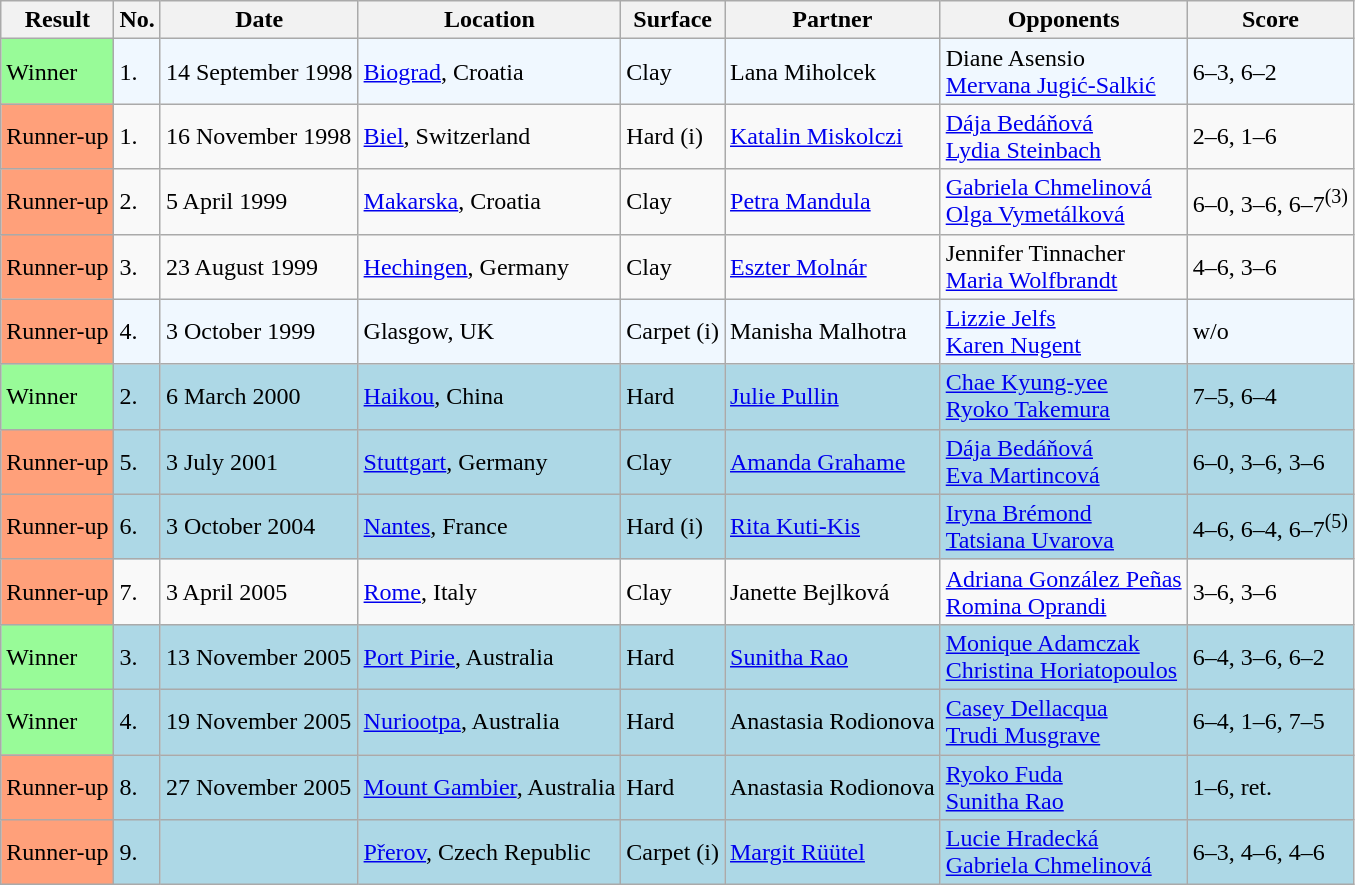<table class="wikitable sortable">
<tr>
<th>Result</th>
<th>No.</th>
<th>Date</th>
<th>Location</th>
<th>Surface</th>
<th>Partner</th>
<th>Opponents</th>
<th class="unsortable">Score</th>
</tr>
<tr style="background:#f0f8ff;">
<td bgcolor=98FB98>Winner</td>
<td>1.</td>
<td>14 September 1998</td>
<td><a href='#'>Biograd</a>, Croatia</td>
<td>Clay</td>
<td> Lana Miholcek</td>
<td> Diane Asensio <br>  <a href='#'>Mervana Jugić-Salkić</a></td>
<td>6–3, 6–2</td>
</tr>
<tr>
<td bgcolor="FFA07A">Runner-up</td>
<td>1.</td>
<td>16 November 1998</td>
<td><a href='#'>Biel</a>, Switzerland</td>
<td>Hard (i)</td>
<td> <a href='#'>Katalin Miskolczi</a></td>
<td> <a href='#'>Dája Bedáňová</a> <br>  <a href='#'>Lydia Steinbach</a></td>
<td>2–6, 1–6</td>
</tr>
<tr>
<td bgcolor="FFA07A">Runner-up</td>
<td>2.</td>
<td>5 April 1999</td>
<td><a href='#'>Makarska</a>, Croatia</td>
<td>Clay</td>
<td> <a href='#'>Petra Mandula</a></td>
<td> <a href='#'>Gabriela Chmelinová</a> <br>  <a href='#'>Olga Vymetálková</a></td>
<td>6–0, 3–6, 6–7<sup>(3)</sup></td>
</tr>
<tr>
<td bgcolor="FFA07A">Runner-up</td>
<td>3.</td>
<td>23 August 1999</td>
<td><a href='#'>Hechingen</a>, Germany</td>
<td>Clay</td>
<td> <a href='#'>Eszter Molnár</a></td>
<td> Jennifer Tinnacher <br>  <a href='#'>Maria Wolfbrandt</a></td>
<td>4–6, 3–6</td>
</tr>
<tr style="background:#f0f8ff;">
<td bgcolor="FFA07A">Runner-up</td>
<td>4.</td>
<td>3 October 1999</td>
<td>Glasgow, UK</td>
<td>Carpet (i)</td>
<td> Manisha Malhotra</td>
<td> <a href='#'>Lizzie Jelfs</a> <br>  <a href='#'>Karen Nugent</a></td>
<td>w/o</td>
</tr>
<tr style="background:lightblue;">
<td bgcolor=98FB98>Winner</td>
<td>2.</td>
<td>6 March 2000</td>
<td><a href='#'>Haikou</a>, China</td>
<td>Hard</td>
<td> <a href='#'>Julie Pullin</a></td>
<td> <a href='#'>Chae Kyung-yee</a> <br>  <a href='#'>Ryoko Takemura</a></td>
<td>7–5, 6–4</td>
</tr>
<tr style="background:lightblue;">
<td bgcolor="FFA07A">Runner-up</td>
<td>5.</td>
<td>3 July 2001</td>
<td><a href='#'>Stuttgart</a>, Germany</td>
<td>Clay</td>
<td> <a href='#'>Amanda Grahame</a></td>
<td> <a href='#'>Dája Bedáňová</a> <br>  <a href='#'>Eva Martincová</a></td>
<td>6–0, 3–6, 3–6</td>
</tr>
<tr style="background:lightblue;">
<td bgcolor="FFA07A">Runner-up</td>
<td>6.</td>
<td>3 October 2004</td>
<td><a href='#'>Nantes</a>, France</td>
<td>Hard (i)</td>
<td> <a href='#'>Rita Kuti-Kis</a></td>
<td> <a href='#'>Iryna Brémond</a> <br>  <a href='#'>Tatsiana Uvarova</a></td>
<td>4–6, 6–4, 6–7<sup>(5)</sup></td>
</tr>
<tr>
<td bgcolor="FFA07A">Runner-up</td>
<td>7.</td>
<td>3 April 2005</td>
<td><a href='#'>Rome</a>, Italy</td>
<td>Clay</td>
<td> Janette Bejlková</td>
<td> <a href='#'>Adriana González Peñas</a> <br>  <a href='#'>Romina Oprandi</a></td>
<td>3–6, 3–6</td>
</tr>
<tr style="background:lightblue;">
<td bgcolor="98FB98">Winner</td>
<td>3.</td>
<td>13 November 2005</td>
<td><a href='#'>Port Pirie</a>, Australia</td>
<td>Hard</td>
<td> <a href='#'>Sunitha Rao</a></td>
<td> <a href='#'>Monique Adamczak</a> <br>  <a href='#'>Christina Horiatopoulos</a></td>
<td>6–4, 3–6, 6–2</td>
</tr>
<tr style="background:lightblue;">
<td bgcolor="98FB98">Winner</td>
<td>4.</td>
<td>19 November 2005</td>
<td><a href='#'>Nuriootpa</a>, Australia</td>
<td>Hard</td>
<td> Anastasia Rodionova</td>
<td> <a href='#'>Casey Dellacqua</a> <br>  <a href='#'>Trudi Musgrave</a></td>
<td>6–4, 1–6, 7–5</td>
</tr>
<tr style="background:lightblue;">
<td bgcolor="FFA07A">Runner-up</td>
<td>8.</td>
<td>27 November 2005</td>
<td><a href='#'>Mount Gambier</a>, Australia</td>
<td>Hard</td>
<td> Anastasia Rodionova</td>
<td> <a href='#'>Ryoko Fuda</a> <br>  <a href='#'>Sunitha Rao</a></td>
<td>1–6, ret.</td>
</tr>
<tr style="background:lightblue;">
<td bgcolor="FFA07A">Runner-up</td>
<td>9.</td>
<td></td>
<td><a href='#'>Přerov</a>, Czech Republic</td>
<td>Carpet (i)</td>
<td> <a href='#'>Margit Rüütel</a></td>
<td> <a href='#'>Lucie Hradecká</a> <br>  <a href='#'>Gabriela Chmelinová</a></td>
<td>6–3, 4–6, 4–6</td>
</tr>
</table>
